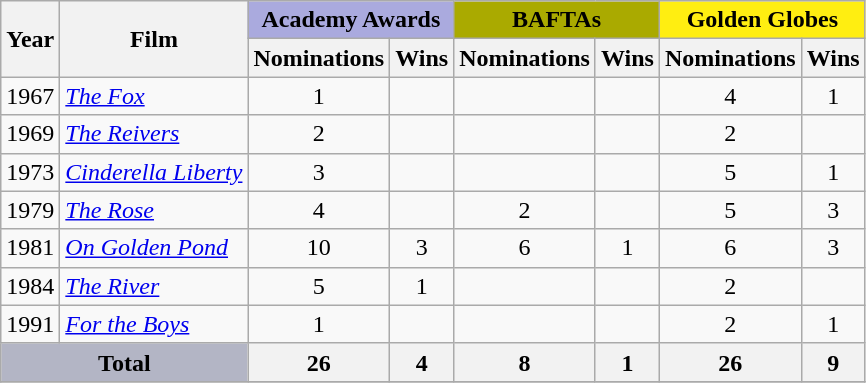<table class="wikitable">
<tr>
<th rowspan="2">Year</th>
<th rowspan="2">Film</th>
<th colspan="2" style="background-color:#aaaade;">Academy Awards</th>
<th colspan="2" style="background-color:#aa0;">BAFTAs</th>
<th colspan="2" style="background-color:#fe1;">Golden Globes</th>
</tr>
<tr>
<th>Nominations</th>
<th>Wins</th>
<th>Nominations</th>
<th>Wins</th>
<th>Nominations</th>
<th>Wins</th>
</tr>
<tr>
<td>1967</td>
<td><em><a href='#'>The Fox</a></em></td>
<td align=center>1</td>
<td></td>
<td></td>
<td></td>
<td align=center>4</td>
<td align=center>1</td>
</tr>
<tr>
<td>1969</td>
<td><em><a href='#'>The Reivers</a></em></td>
<td align=center>2</td>
<td></td>
<td></td>
<td></td>
<td align=center>2</td>
<td></td>
</tr>
<tr>
<td>1973</td>
<td><em><a href='#'>Cinderella Liberty</a></em></td>
<td align=center>3</td>
<td></td>
<td></td>
<td></td>
<td align=center>5</td>
<td align=center>1</td>
</tr>
<tr>
<td>1979</td>
<td><em><a href='#'>The Rose</a></em></td>
<td align=center>4</td>
<td></td>
<td align=center>2</td>
<td></td>
<td align=center>5</td>
<td align=center>3</td>
</tr>
<tr>
<td>1981</td>
<td><em><a href='#'>On Golden Pond</a></em></td>
<td align=center>10</td>
<td align=center>3</td>
<td align=center>6</td>
<td align=center>1</td>
<td align=center>6</td>
<td align=center>3</td>
</tr>
<tr>
<td>1984</td>
<td><em><a href='#'>The River</a></em></td>
<td align=center>5</td>
<td align=center>1</td>
<td></td>
<td></td>
<td align=center>2</td>
<td></td>
</tr>
<tr>
<td>1991</td>
<td><em><a href='#'>For the Boys</a></em></td>
<td align=center>1</td>
<td></td>
<td></td>
<td></td>
<td align=center>2</td>
<td align=center>1</td>
</tr>
<tr>
<th colspan="2" style="background-color:#b3b5c5;">Total</th>
<th>26</th>
<th>4</th>
<th>8</th>
<th>1</th>
<th>26</th>
<th>9</th>
</tr>
<tr>
</tr>
</table>
